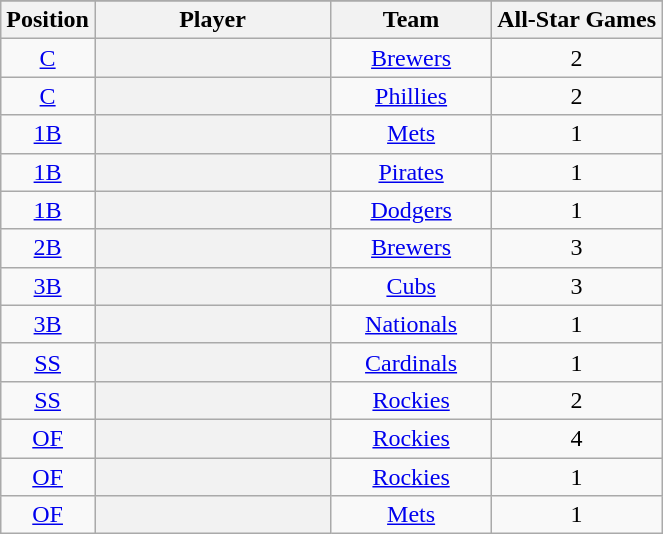<table class="wikitable sortable plainrowheaders" style="text-align:center;">
<tr>
</tr>
<tr>
<th scope="col">Position</th>
<th scope="col" style="width:150px;">Player</th>
<th scope="col" style="width:100px;">Team</th>
<th scope="col">All-Star Games</th>
</tr>
<tr>
<td><a href='#'>C</a></td>
<th scope="row" style="text-align:center"></th>
<td><a href='#'>Brewers</a></td>
<td>2</td>
</tr>
<tr>
<td><a href='#'>C</a></td>
<th scope="row" style="text-align:center"></th>
<td><a href='#'>Phillies</a></td>
<td>2</td>
</tr>
<tr>
<td><a href='#'>1B</a></td>
<th scope="row" style="text-align:center"></th>
<td><a href='#'>Mets</a></td>
<td>1</td>
</tr>
<tr>
<td><a href='#'>1B</a></td>
<th scope="row" style="text-align:center"></th>
<td><a href='#'>Pirates</a></td>
<td>1</td>
</tr>
<tr>
<td><a href='#'>1B</a></td>
<th scope="row" style="text-align:center"></th>
<td><a href='#'>Dodgers</a></td>
<td>1</td>
</tr>
<tr>
<td><a href='#'>2B</a></td>
<th scope="row" style="text-align:center"></th>
<td><a href='#'>Brewers</a></td>
<td>3</td>
</tr>
<tr>
<td><a href='#'>3B</a></td>
<th scope="row" style="text-align:center"></th>
<td><a href='#'>Cubs</a></td>
<td>3</td>
</tr>
<tr>
<td><a href='#'>3B</a></td>
<th scope="row" style="text-align:center"></th>
<td><a href='#'>Nationals</a></td>
<td>1</td>
</tr>
<tr>
<td><a href='#'>SS</a></td>
<th scope="row" style="text-align:center"></th>
<td><a href='#'>Cardinals</a></td>
<td>1</td>
</tr>
<tr>
<td><a href='#'>SS</a></td>
<th scope="row" style="text-align:center"></th>
<td><a href='#'>Rockies</a></td>
<td>2</td>
</tr>
<tr>
<td><a href='#'>OF</a></td>
<th scope="row" style="text-align:center"></th>
<td><a href='#'>Rockies</a></td>
<td>4</td>
</tr>
<tr>
<td><a href='#'>OF</a></td>
<th scope="row" style="text-align:center"></th>
<td><a href='#'>Rockies</a></td>
<td>1</td>
</tr>
<tr>
<td><a href='#'>OF</a></td>
<th scope="row" style="text-align:center"></th>
<td><a href='#'>Mets</a></td>
<td>1</td>
</tr>
</table>
